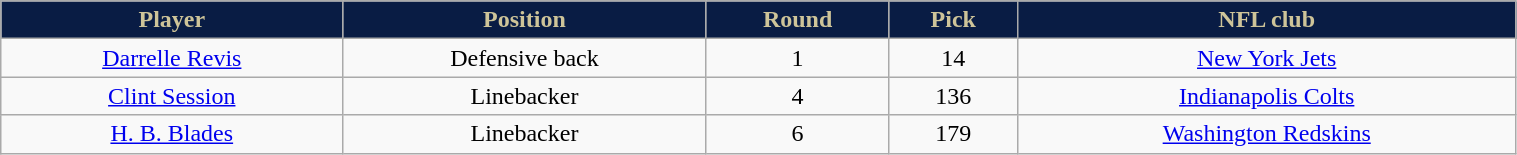<table class="wikitable" width="80%">
<tr align="center"  style="background:#091C44;color:#CEC499;">
<td><strong>Player</strong></td>
<td><strong>Position</strong></td>
<td><strong>Round</strong></td>
<td><strong>Pick</strong></td>
<td><strong>NFL club</strong></td>
</tr>
<tr align="center" bgcolor="">
<td><a href='#'>Darrelle Revis</a></td>
<td>Defensive back</td>
<td>1</td>
<td>14</td>
<td><a href='#'>New York Jets</a></td>
</tr>
<tr align="center" bgcolor="">
<td><a href='#'>Clint Session</a></td>
<td>Linebacker</td>
<td>4</td>
<td>136</td>
<td><a href='#'>Indianapolis Colts</a></td>
</tr>
<tr align="center" bgcolor="">
<td><a href='#'>H. B. Blades</a></td>
<td>Linebacker</td>
<td>6</td>
<td>179</td>
<td><a href='#'>Washington Redskins</a></td>
</tr>
</table>
